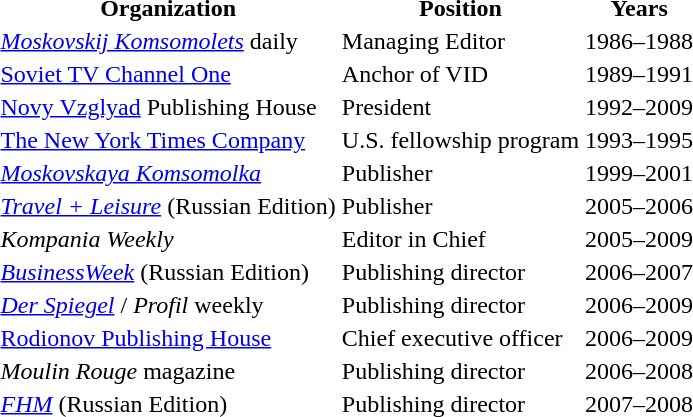<table class="wide">
<tr>
<th>Organization</th>
<th>Position</th>
<th>Years</th>
</tr>
<tr>
<td><em><a href='#'>Moskovskij Komsomolets</a></em> daily</td>
<td>Managing Editor</td>
<td>1986–1988</td>
</tr>
<tr>
<td><a href='#'>Soviet TV Channel One</a></td>
<td>Anchor of VID</td>
<td>1989–1991</td>
</tr>
<tr>
<td><a href='#'>Novy Vzglyad</a> Publishing House</td>
<td>President</td>
<td>1992–2009</td>
</tr>
<tr>
<td><a href='#'>The New York Times Company</a></td>
<td>U.S. fellowship program</td>
<td>1993–1995</td>
</tr>
<tr>
<td><em><a href='#'>Moskovskaya Komsomolka</a></em></td>
<td>Publisher</td>
<td>1999–2001</td>
</tr>
<tr>
<td><em><a href='#'>Travel + Leisure</a></em> (Russian Edition)</td>
<td>Publisher</td>
<td>2005–2006</td>
</tr>
<tr>
<td><em>Kompania Weekly</em></td>
<td>Editor in Chief</td>
<td>2005–2009</td>
</tr>
<tr>
<td><em><a href='#'>BusinessWeek</a></em> (Russian Edition)</td>
<td>Publishing director</td>
<td>2006–2007</td>
</tr>
<tr>
<td><em><a href='#'>Der Spiegel</a></em> / <em>Profil</em> weekly</td>
<td>Publishing director</td>
<td>2006–2009</td>
</tr>
<tr>
<td><a href='#'>Rodionov Publishing House</a></td>
<td>Chief executive officer</td>
<td>2006–2009</td>
</tr>
<tr>
<td><em>Moulin Rouge</em> magazine</td>
<td>Publishing director</td>
<td>2006–2008</td>
</tr>
<tr>
<td><em><a href='#'>FHM</a></em> (Russian Edition)</td>
<td>Publishing director</td>
<td>2007–2008</td>
</tr>
</table>
